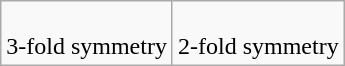<table class=wikitable>
<tr align=center>
<td><br>3-fold symmetry</td>
<td><br>2-fold symmetry</td>
</tr>
</table>
